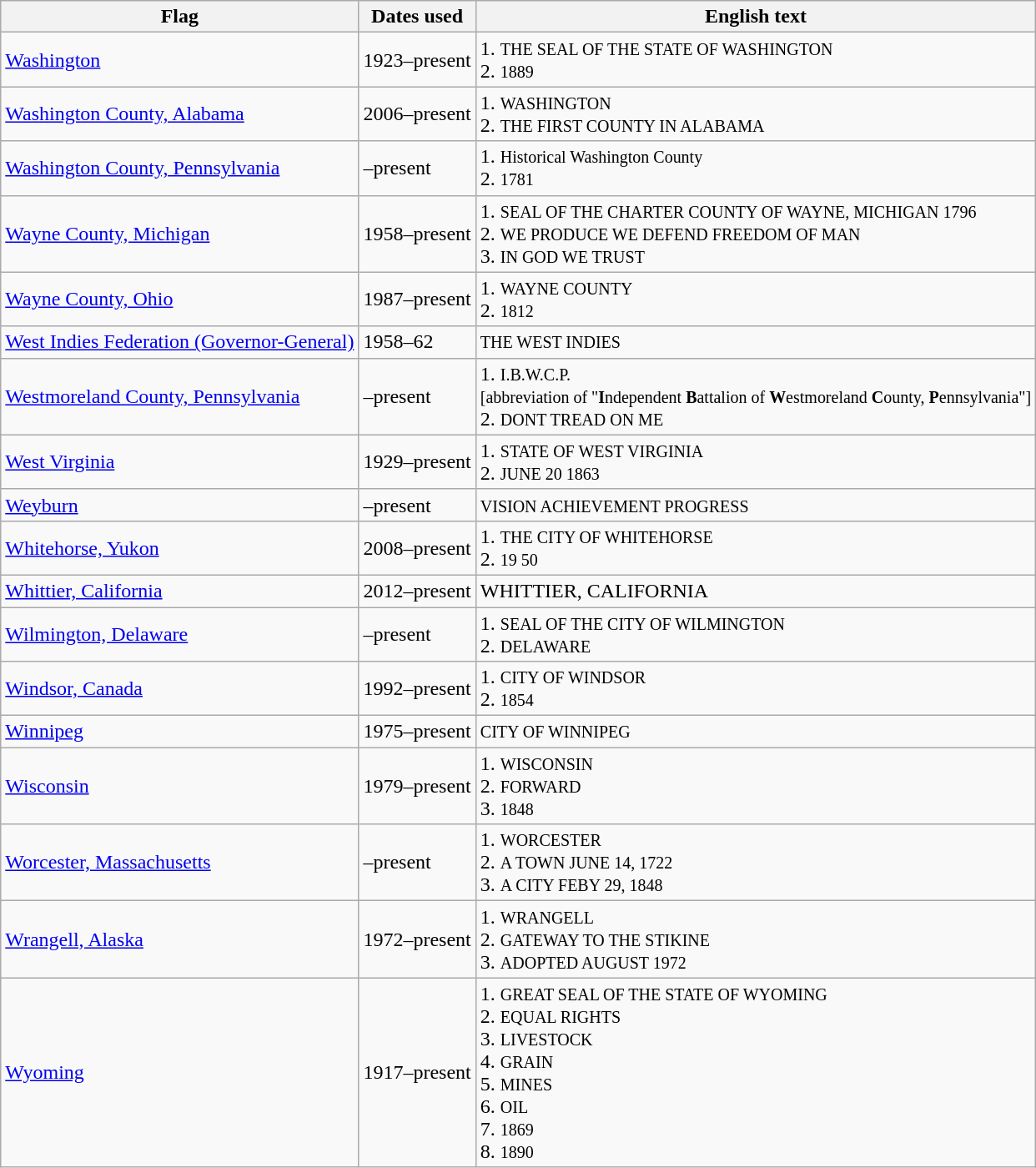<table class="wikitable sortable">
<tr>
<th>Flag</th>
<th>Dates used</th>
<th>English text</th>
</tr>
<tr>
<td> <a href='#'>Washington</a></td>
<td>1923–present</td>
<td>1. <small>THE SEAL OF THE STATE OF WASHINGTON</small><br>2. <small>1889</small></td>
</tr>
<tr>
<td> <a href='#'>Washington County, Alabama</a></td>
<td>2006–present</td>
<td>1. <small>WASHINGTON</small><br>2. <small>THE FIRST COUNTY IN ALABAMA</small></td>
</tr>
<tr>
<td> <a href='#'>Washington County, Pennsylvania</a></td>
<td>–present</td>
<td>1. <small>Historical Washington County</small><br>2. <small>1781</small></td>
</tr>
<tr>
<td> <a href='#'>Wayne County, Michigan</a></td>
<td>1958–present</td>
<td>1. <small>SEAL OF THE CHARTER COUNTY OF WAYNE, MICHIGAN 1796</small><br>2. <small>WE PRODUCE WE DEFEND FREEDOM OF MAN</small><br>3. <small>IN GOD WE TRUST</small></td>
</tr>
<tr>
<td> <a href='#'>Wayne County, Ohio</a></td>
<td>1987–present</td>
<td>1. <small>WAYNE COUNTY</small><br>2. <small>1812</small></td>
</tr>
<tr>
<td> <a href='#'>West Indies Federation (Governor-General)</a></td>
<td>1958–62</td>
<td><small>THE WEST INDIES</small></td>
</tr>
<tr>
<td> <a href='#'>Westmoreland County, Pennsylvania</a></td>
<td>–present</td>
<td>1. <small>I.B.W.C.P.<br>[abbreviation of "<strong>I</strong>ndependent <strong>B</strong>attalion of <strong>W</strong>estmoreland <strong>C</strong>ounty, <strong>P</strong>ennsylvania"]</small><br>2. <small>DONT TREAD ON ME</small></td>
</tr>
<tr>
<td> <a href='#'>West Virginia</a></td>
<td>1929–present</td>
<td>1. <small>STATE OF WEST VIRGINIA</small><br>2. <small>JUNE 20 1863</small></td>
</tr>
<tr>
<td> <a href='#'>Weyburn</a></td>
<td>–present</td>
<td><small>VISION ACHIEVEMENT PROGRESS</small></td>
</tr>
<tr>
<td> <a href='#'>Whitehorse, Yukon</a></td>
<td>2008–present</td>
<td>1. <small>THE CITY OF WHITEHORSE</small><br>2. <small>19 50</small></td>
</tr>
<tr>
<td> <a href='#'>Whittier, California</a></td>
<td>2012–present</td>
<td>WHITTIER, CALIFORNIA</td>
</tr>
<tr>
<td><a href='#'>Wilmington, Delaware</a></td>
<td>–present</td>
<td>1. <small>SEAL OF THE CITY OF WILMINGTON</small><br>2. <small>DELAWARE</small></td>
</tr>
<tr>
<td> <a href='#'>Windsor, Canada</a></td>
<td>1992–present</td>
<td>1. <small>CITY OF WINDSOR</small><br>2. <small>1854</small></td>
</tr>
<tr>
<td> <a href='#'>Winnipeg</a></td>
<td>1975–present</td>
<td><small>CITY OF WINNIPEG</small></td>
</tr>
<tr>
<td> <a href='#'>Wisconsin</a></td>
<td>1979–present</td>
<td>1. <small>WISCONSIN</small><br>2. <small>FORWARD</small><br>3. <small>1848</small></td>
</tr>
<tr>
<td> <a href='#'>Worcester, Massachusetts</a></td>
<td>–present</td>
<td>1. <small>WORCESTER</small><br>2. <small>A TOWN JUNE 14, 1722</small><br>3. <small>A CITY FEBY 29, 1848</small></td>
</tr>
<tr>
<td> <a href='#'>Wrangell, Alaska</a></td>
<td>1972–present</td>
<td>1. <small>WRANGELL</small><br>2. <small>GATEWAY TO THE STIKINE</small><br>3. <small>ADOPTED AUGUST 1972</small></td>
</tr>
<tr>
<td> <a href='#'>Wyoming</a></td>
<td>1917–present</td>
<td>1. <small>GREAT SEAL OF THE STATE OF WYOMING</small><br>2. <small>EQUAL RIGHTS</small><br>3. <small>LIVESTOCK</small><br>4. <small>GRAIN</small><br>5. <small>MINES</small><br>6. <small>OIL</small><br>7. <small>1869</small><br>8. <small>1890</small></td>
</tr>
</table>
